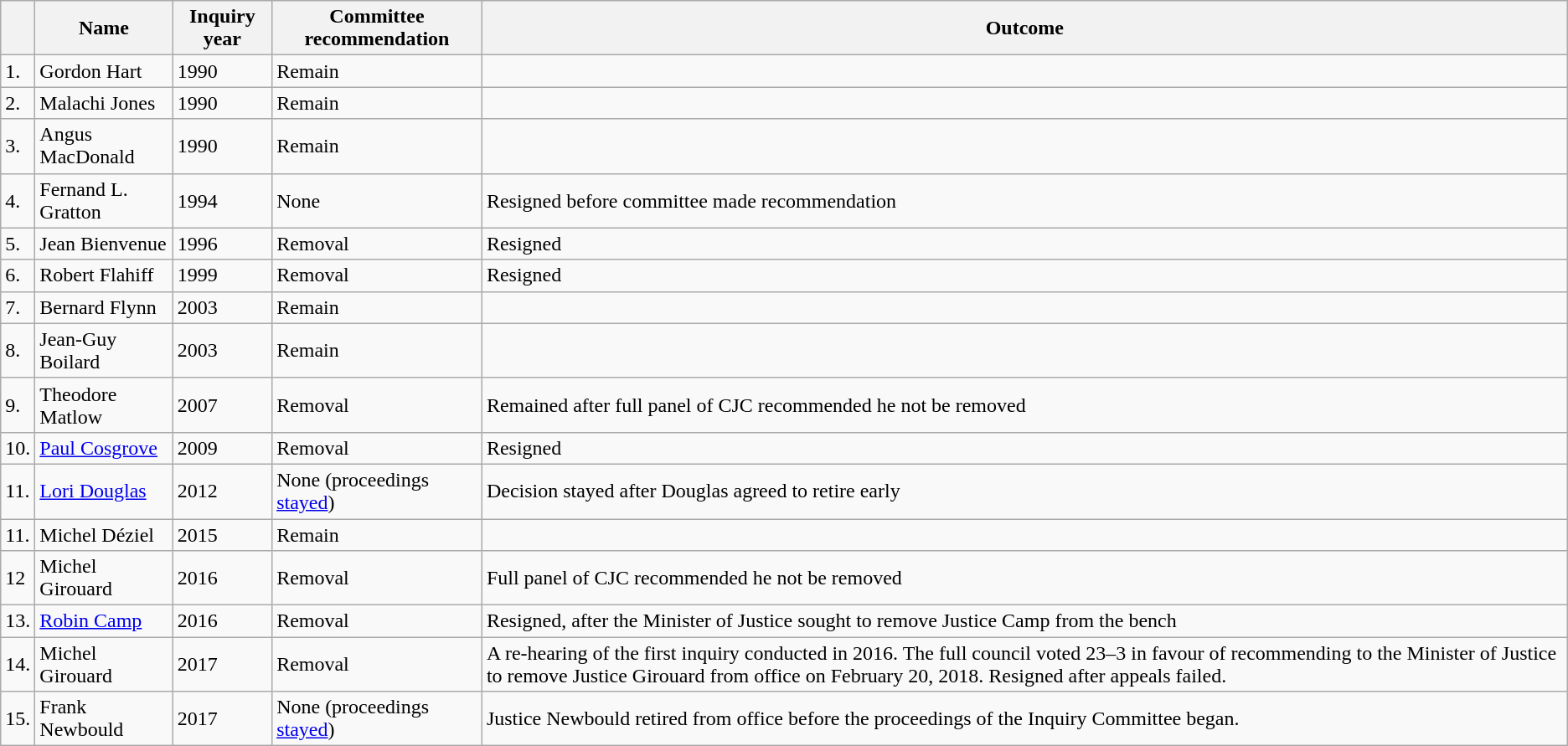<table class="wikitable">
<tr>
<th></th>
<th>Name</th>
<th>Inquiry year</th>
<th>Committee recommendation</th>
<th>Outcome</th>
</tr>
<tr>
<td>1.</td>
<td>Gordon Hart</td>
<td>1990</td>
<td>Remain</td>
<td></td>
</tr>
<tr>
<td>2.</td>
<td>Malachi Jones</td>
<td>1990</td>
<td>Remain</td>
<td></td>
</tr>
<tr>
<td>3.</td>
<td>Angus MacDonald</td>
<td>1990</td>
<td>Remain</td>
<td></td>
</tr>
<tr>
<td>4.</td>
<td>Fernand L. Gratton</td>
<td>1994</td>
<td>None</td>
<td>Resigned before committee made recommendation</td>
</tr>
<tr>
<td>5.</td>
<td>Jean Bienvenue</td>
<td>1996</td>
<td>Removal</td>
<td>Resigned</td>
</tr>
<tr>
<td>6.</td>
<td>Robert Flahiff</td>
<td>1999</td>
<td>Removal</td>
<td>Resigned</td>
</tr>
<tr>
<td>7.</td>
<td>Bernard Flynn</td>
<td>2003</td>
<td>Remain</td>
<td></td>
</tr>
<tr>
<td>8.</td>
<td>Jean-Guy Boilard</td>
<td>2003</td>
<td>Remain</td>
<td></td>
</tr>
<tr>
<td>9.</td>
<td>Theodore Matlow</td>
<td>2007</td>
<td>Removal</td>
<td>Remained after full panel of CJC recommended he not be removed</td>
</tr>
<tr>
<td>10.</td>
<td><a href='#'>Paul Cosgrove</a></td>
<td>2009</td>
<td>Removal</td>
<td>Resigned</td>
</tr>
<tr>
<td>11.</td>
<td><a href='#'>Lori Douglas</a></td>
<td>2012</td>
<td>None (proceedings <a href='#'>stayed</a>)</td>
<td>Decision stayed after Douglas agreed to retire early</td>
</tr>
<tr>
<td>11.</td>
<td>Michel Déziel</td>
<td>2015</td>
<td>Remain</td>
<td></td>
</tr>
<tr>
<td>12</td>
<td>Michel Girouard</td>
<td>2016</td>
<td>Removal</td>
<td>Full panel of CJC recommended he not be removed</td>
</tr>
<tr>
<td>13.</td>
<td><a href='#'>Robin Camp</a></td>
<td>2016</td>
<td>Removal</td>
<td>Resigned, after the Minister of Justice sought to remove Justice Camp from the bench </td>
</tr>
<tr>
<td>14.</td>
<td>Michel Girouard</td>
<td>2017</td>
<td>Removal</td>
<td>A re-hearing of the first inquiry conducted in 2016. The full council voted 23–3 in favour of recommending to the Minister of Justice to remove Justice Girouard from office on February 20, 2018. Resigned after appeals failed.</td>
</tr>
<tr>
<td>15.</td>
<td>Frank Newbould</td>
<td>2017</td>
<td>None (proceedings <a href='#'>stayed</a>)</td>
<td>Justice Newbould retired from office before the proceedings of the Inquiry Committee began.</td>
</tr>
</table>
